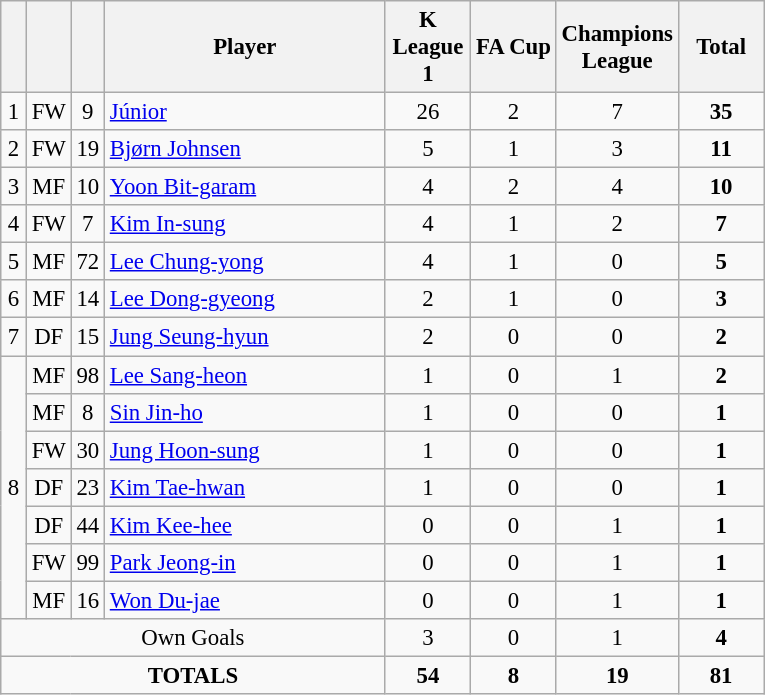<table class="wikitable sortable" style="font-size: 95%; text-align: center;">
<tr>
<th width=10></th>
<th width=10></th>
<th width=10></th>
<th width=180>Player</th>
<th width=50>K League 1</th>
<th width=50>FA Cup</th>
<th width=50>Champions League</th>
<th width=50>Total</th>
</tr>
<tr>
<td>1</td>
<td>FW</td>
<td>9</td>
<td align=left> <a href='#'>Júnior</a></td>
<td>26</td>
<td>2</td>
<td>7</td>
<td><strong>35</strong></td>
</tr>
<tr>
<td>2</td>
<td>FW</td>
<td>19</td>
<td align="left"> <a href='#'>Bjørn Johnsen</a></td>
<td>5</td>
<td>1</td>
<td>3</td>
<td><strong>11</strong></td>
</tr>
<tr>
<td>3</td>
<td>MF</td>
<td>10</td>
<td align="left"> <a href='#'>Yoon Bit-garam</a></td>
<td>4</td>
<td>2</td>
<td>4</td>
<td><strong>10</strong></td>
</tr>
<tr>
<td>4</td>
<td>FW</td>
<td>7</td>
<td align="left"> <a href='#'>Kim In-sung</a></td>
<td>4</td>
<td>1</td>
<td>2</td>
<td><strong>7</strong></td>
</tr>
<tr>
<td>5</td>
<td>MF</td>
<td>72</td>
<td align="left"> <a href='#'>Lee Chung-yong</a></td>
<td>4</td>
<td>1</td>
<td>0</td>
<td><strong>5</strong></td>
</tr>
<tr>
<td>6</td>
<td>MF</td>
<td>14</td>
<td align="left"> <a href='#'>Lee Dong-gyeong</a></td>
<td>2</td>
<td>1</td>
<td>0</td>
<td><strong>3</strong></td>
</tr>
<tr>
<td>7</td>
<td>DF</td>
<td>15</td>
<td align="left"> <a href='#'>Jung Seung-hyun</a></td>
<td>2</td>
<td>0</td>
<td>0</td>
<td><strong>2</strong></td>
</tr>
<tr>
<td rowspan="7">8</td>
<td>MF</td>
<td>98</td>
<td align="left"> <a href='#'>Lee Sang-heon</a></td>
<td>1</td>
<td>0</td>
<td>1</td>
<td><strong>2</strong></td>
</tr>
<tr>
<td>MF</td>
<td>8</td>
<td align="left"> <a href='#'>Sin Jin-ho</a></td>
<td>1</td>
<td>0</td>
<td>0</td>
<td><strong>1</strong></td>
</tr>
<tr>
<td>FW</td>
<td>30</td>
<td align="left"> <a href='#'>Jung Hoon-sung</a></td>
<td>1</td>
<td>0</td>
<td>0</td>
<td><strong>1</strong></td>
</tr>
<tr>
<td>DF</td>
<td>23</td>
<td align="left"> <a href='#'>Kim Tae-hwan</a></td>
<td>1</td>
<td>0</td>
<td>0</td>
<td><strong>1</strong></td>
</tr>
<tr>
<td>DF</td>
<td>44</td>
<td align="left"> <a href='#'>Kim Kee-hee</a></td>
<td>0</td>
<td>0</td>
<td>1</td>
<td><strong>1</strong></td>
</tr>
<tr>
<td>FW</td>
<td>99</td>
<td align="left"> <a href='#'>Park Jeong-in</a></td>
<td>0</td>
<td>0</td>
<td>1</td>
<td><strong>1</strong></td>
</tr>
<tr>
<td>MF</td>
<td>16</td>
<td align="left"> <a href='#'>Won Du-jae</a></td>
<td>0</td>
<td>0</td>
<td>1</td>
<td><strong>1</strong></td>
</tr>
<tr>
<td colspan="4">Own Goals</td>
<td>3</td>
<td>0</td>
<td>1</td>
<td><strong>4</strong></td>
</tr>
<tr>
<td colspan="4"><strong>TOTALS</strong></td>
<td><strong>54</strong></td>
<td><strong>8</strong></td>
<td><strong>19</strong></td>
<td><strong>81</strong></td>
</tr>
</table>
